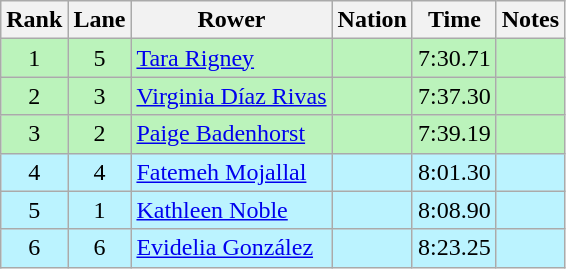<table class="wikitable sortable" style="text-align:center">
<tr>
<th>Rank</th>
<th>Lane</th>
<th>Rower</th>
<th>Nation</th>
<th>Time</th>
<th>Notes</th>
</tr>
<tr bgcolor=bbf3bb>
<td>1</td>
<td>5</td>
<td align=left><a href='#'>Tara Rigney</a></td>
<td align=left></td>
<td>7:30.71</td>
<td></td>
</tr>
<tr bgcolor=bbf3bb>
<td>2</td>
<td>3</td>
<td align=left><a href='#'>Virginia Díaz Rivas</a></td>
<td align=left></td>
<td>7:37.30</td>
<td></td>
</tr>
<tr bgcolor=bbf3bb>
<td>3</td>
<td>2</td>
<td align=left><a href='#'>Paige Badenhorst</a></td>
<td align=left></td>
<td>7:39.19</td>
<td></td>
</tr>
<tr bgcolor=bbf3ff>
<td>4</td>
<td>4</td>
<td align=left><a href='#'>Fatemeh Mojallal</a></td>
<td align=left></td>
<td>8:01.30</td>
<td></td>
</tr>
<tr bgcolor=bbf3ff>
<td>5</td>
<td>1</td>
<td align=left><a href='#'>Kathleen Noble</a></td>
<td align=left></td>
<td>8:08.90</td>
<td></td>
</tr>
<tr bgcolor=bbf3ff>
<td>6</td>
<td>6</td>
<td align=left><a href='#'>Evidelia González</a></td>
<td align=left></td>
<td>8:23.25</td>
<td></td>
</tr>
</table>
